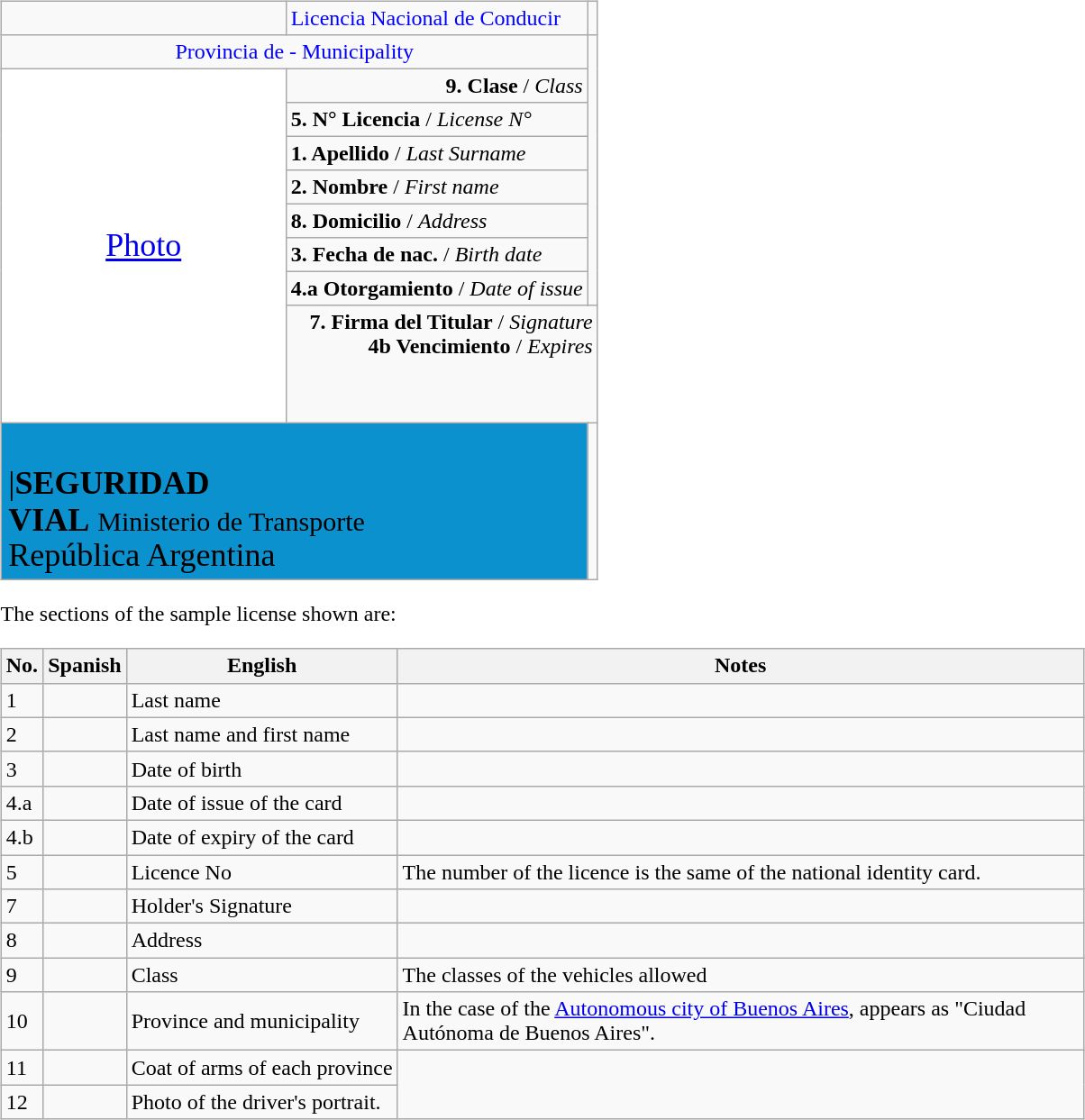<table>
<tr>
<td valign=top><br><table class="wikitable" style="line-height:1.1;">
<tr>
<td></td>
<td colspan="2" style="color:blue;">Licencia Nacional de Conducir</td>
<td colspan="2"></td>
</tr>
<tr>
<td colspan="2" style="color:blue; text-align:center;">Provincia de - Municipality</td>
</tr>
<tr>
<td rowspan="8" style="width:200px; background-color:white; font-size:150%; text-align:center"><a href='#'>Photo</a></td>
<td style="text-align:right;"><strong>9. Clase</strong> / <em>Class</em></td>
</tr>
<tr>
<td><strong>5. N° Licencia</strong> / <em>License N°</em></td>
</tr>
<tr>
<td><strong>1. Apellido</strong> / <em>Last Surname</em></td>
</tr>
<tr>
<td><strong>2. Nombre</strong> / <em>First name</em></td>
</tr>
<tr>
<td><strong>8. Domicilio</strong> / <em>Address</em></td>
</tr>
<tr>
<td><strong>3. Fecha de nac.</strong> / <em>Birth date</em></td>
</tr>
<tr>
<td><strong>4.a Otorgamiento</strong> / <em>Date of issue</em></td>
</tr>
<tr>
<td colspan="3" valign="top" height="80" style="text-align:right;"><strong>7. Firma del Titular</strong> / <em>Signature</em> <br> <strong>4b Vencimiento</strong> / <em>Expires</em></td>
</tr>
<tr>
<td colspan="2" style="font-size:150%; text-align:left;" bgcolor="0b91ce"><br><div> <span>|<strong>SEGURIDAD <br> VIAL</strong></span><span> <small> Ministerio de Transporte </small> <br> República Argentina</span>
</div></td>
</tr>
</table>
The sections of the sample license shown are:<table class=wikitable>
<tr>
<th>No.</th>
<th>Spanish</th>
<th>English</th>
<th width=500>Notes</th>
</tr>
<tr>
<td>1</td>
<td></td>
<td>Last name</td>
<td></td>
</tr>
<tr>
<td>2</td>
<td></td>
<td>Last name and first name</td>
<td></td>
</tr>
<tr>
<td>3</td>
<td></td>
<td>Date of birth</td>
<td></td>
</tr>
<tr>
<td>4.a</td>
<td></td>
<td>Date of issue of the card</td>
<td></td>
</tr>
<tr>
<td>4.b</td>
<td></td>
<td>Date of expiry of the card</td>
<td></td>
</tr>
<tr>
<td>5</td>
<td></td>
<td>Licence No</td>
<td>The number of the licence is the same of the national identity card.</td>
</tr>
<tr>
<td>7</td>
<td></td>
<td>Holder's Signature</td>
<td></td>
</tr>
<tr>
<td>8</td>
<td></td>
<td>Address</td>
<td></td>
</tr>
<tr>
<td>9</td>
<td></td>
<td>Class</td>
<td>The classes of the vehicles allowed</td>
</tr>
<tr>
<td>10</td>
<td></td>
<td>Province and municipality</td>
<td>In the case of the <a href='#'>Autonomous city of Buenos Aires</a>, appears as "Ciudad Autónoma de Buenos Aires".</td>
</tr>
<tr>
<td>11</td>
<td></td>
<td>Coat of arms of each province</td>
</tr>
<tr>
<td>12</td>
<td></td>
<td>Photo of the driver's portrait.</td>
</tr>
</table>
</td>
</tr>
</table>
